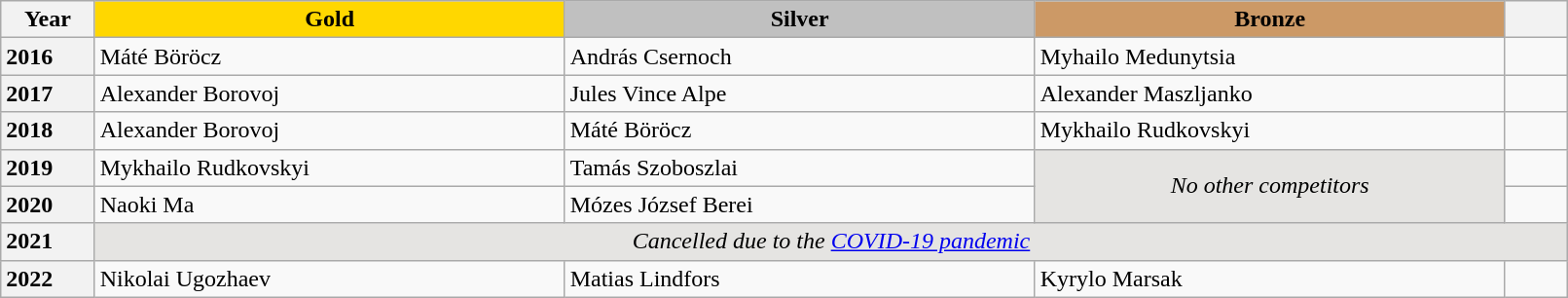<table class="wikitable unsortable" style="text-align:left; width:85%">
<tr>
<th scope="col" style="text-align:center">Year</th>
<td scope="col" style="text-align:center; width:30%; background:gold"><strong>Gold</strong></td>
<td scope="col" style="text-align:center; width:30%; background:silver"><strong>Silver</strong></td>
<td scope="col" style="text-align:center; width:30%; background:#c96"><strong>Bronze</strong></td>
<th scope="col" style="text-align:center"></th>
</tr>
<tr>
<th scope="row" style="text-align:left">2016</th>
<td> Máté Böröcz</td>
<td> András Csernoch</td>
<td> Myhailo Medunytsia</td>
<td></td>
</tr>
<tr>
<th scope="row" style="text-align:left">2017</th>
<td> Alexander Borovoj</td>
<td> Jules Vince Alpe</td>
<td> Alexander Maszljanko</td>
<td></td>
</tr>
<tr>
<th scope="row" style="text-align:left">2018</th>
<td> Alexander Borovoj</td>
<td> Máté Böröcz</td>
<td> Mykhailo Rudkovskyi</td>
<td></td>
</tr>
<tr>
<th scope="row" style="text-align:left">2019</th>
<td> Mykhailo Rudkovskyi</td>
<td> Tamás Szoboszlai</td>
<td rowspan="2" align="center" bgcolor="e5e4e2"><em>No other competitors</em></td>
<td></td>
</tr>
<tr>
<th scope="row" style="text-align:left">2020</th>
<td> Naoki Ma</td>
<td> Mózes József Berei</td>
<td></td>
</tr>
<tr>
<th scope="row" style="text-align:left">2021</th>
<td colspan="4" align="center" bgcolor="e5e4e2"><em>Cancelled due to the <a href='#'>COVID-19 pandemic</a></em></td>
</tr>
<tr>
<th scope="row" style="text-align:left">2022</th>
<td> Nikolai Ugozhaev</td>
<td> Matias Lindfors</td>
<td> Kyrylo Marsak</td>
<td></td>
</tr>
</table>
